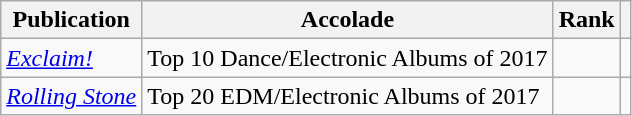<table class="sortable wikitable">
<tr>
<th>Publication</th>
<th>Accolade</th>
<th>Rank</th>
<th class="unsortable"></th>
</tr>
<tr>
<td><em><a href='#'>Exclaim!</a></em></td>
<td>Top 10 Dance/Electronic Albums of 2017</td>
<td></td>
<td></td>
</tr>
<tr>
<td><em><a href='#'>Rolling Stone</a></em></td>
<td>Top 20 EDM/Electronic Albums of 2017</td>
<td></td>
<td></td>
</tr>
</table>
